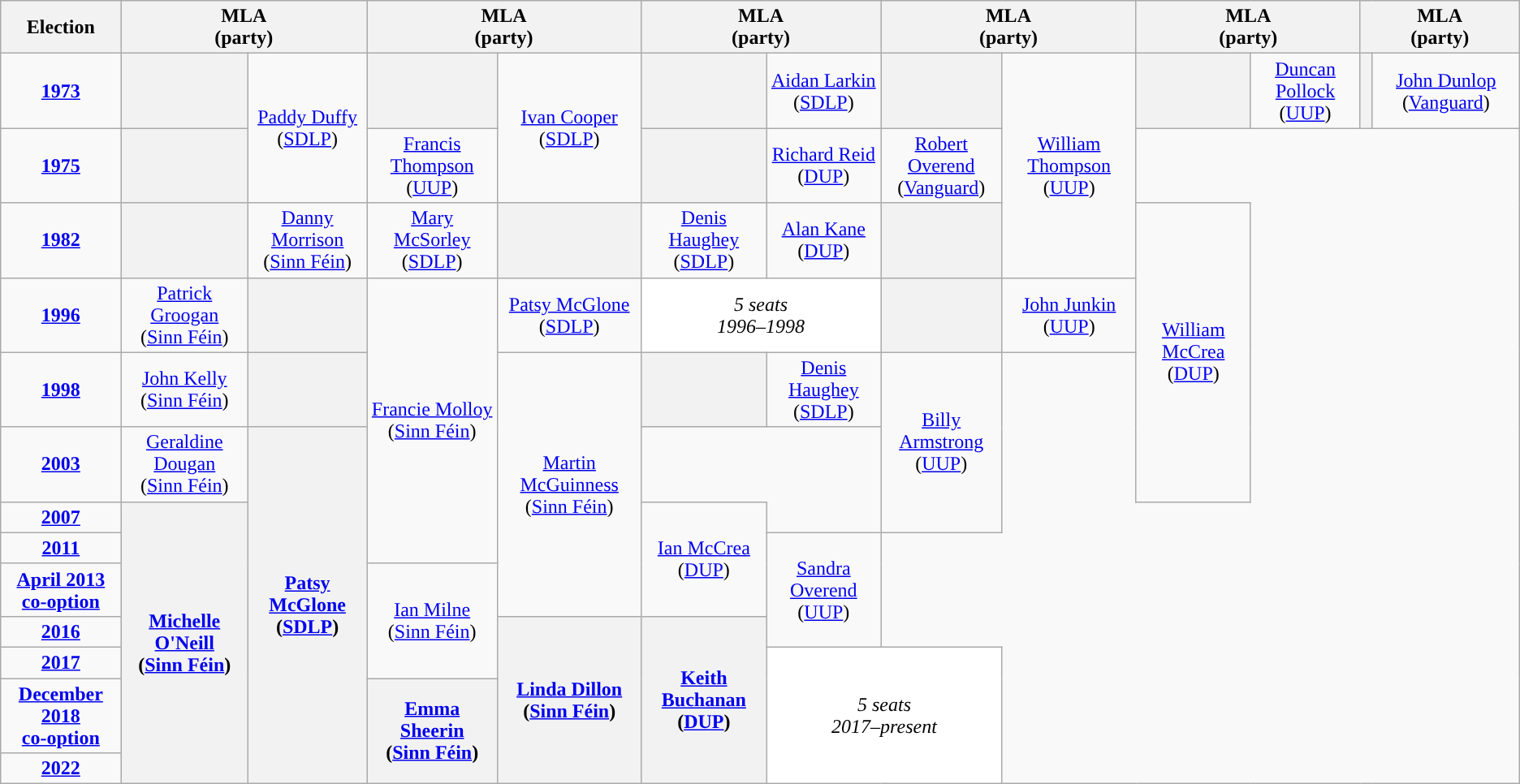<table class="wikitable" style="text-align:center">
<tr>
<th>Election</th>
<th scope="col" width="150" colspan = "2">MLA<br> (party)</th>
<th scope="col" width="150" colspan = "2">MLA<br> (party)</th>
<th scope="col" width="150" colspan = "2">MLA<br> (party)</th>
<th scope="col" width="150" colspan = "2">MLA<br> (party)</th>
<th scope="col" width="150" colspan = "2">MLA<br> (party)</th>
<th scope="col" width="150" colspan = "2">MLA<br> (party)</th>
</tr>
<tr>
<td><strong><a href='#'>1973</a></strong></td>
<th style="background-color: "></th>
<td rowspan=2><a href='#'>Paddy Duffy</a><br>(<a href='#'>SDLP</a>)</td>
<th style="background-color: "></th>
<td rowspan=2><a href='#'>Ivan Cooper</a><br>(<a href='#'>SDLP</a>)</td>
<th style="background-color: "></th>
<td><a href='#'>Aidan Larkin</a><br>(<a href='#'>SDLP</a>)</td>
<th style="background-color: "></th>
<td rowspan=3><a href='#'>William Thompson</a><br>(<a href='#'>UUP</a>)</td>
<th style="background-color: "></th>
<td><a href='#'>Duncan Pollock</a><br>(<a href='#'>UUP</a>)</td>
<th style="background-color: "></th>
<td><a href='#'>John Dunlop</a><br>(<a href='#'>Vanguard</a>)</td>
</tr>
<tr>
<td><strong><a href='#'>1975</a></strong></td>
<th style="background-color: "></th>
<td><a href='#'>Francis Thompson</a><br>(<a href='#'>UUP</a>)</td>
<th style="background-color: "></th>
<td><a href='#'>Richard Reid</a><br>(<a href='#'>DUP</a>)</td>
<td><a href='#'>Robert Overend</a><br>(<a href='#'>Vanguard</a>)</td>
</tr>
<tr>
<td><strong><a href='#'>1982</a></strong></td>
<th style="background-color: "></th>
<td><a href='#'>Danny Morrison</a><br>(<a href='#'>Sinn Féin</a>)</td>
<td><a href='#'>Mary McSorley</a><br>(<a href='#'>SDLP</a>)</td>
<th style="background-color: "></th>
<td><a href='#'>Denis Haughey</a><br>(<a href='#'>SDLP</a>)</td>
<td><a href='#'>Alan Kane</a><br>(<a href='#'>DUP</a>)</td>
<th style="background-color: "></th>
<td rowspan=4><a href='#'>William McCrea</a><br>(<a href='#'>DUP</a>)</td>
</tr>
<tr>
<td><strong><a href='#'>1996</a></strong></td>
<td><a href='#'>Patrick Groogan</a><br>(<a href='#'>Sinn Féin</a>)</td>
<th style="background-color: "></th>
<td rowspan=5><a href='#'>Francie Molloy</a><br>(<a href='#'>Sinn Féin</a>)</td>
<td><a href='#'>Patsy McGlone</a><br>(<a href='#'>SDLP</a>)</td>
<td style="background-color:white" colspan=2><em>5 seats<br>1996–1998</em></td>
<th style="background-color: "></th>
<td><a href='#'>John Junkin</a><br>(<a href='#'>UUP</a>)</td>
</tr>
<tr>
<td><strong><a href='#'>1998</a></strong></td>
<td><a href='#'>John Kelly</a><br>(<a href='#'>Sinn Féin</a>)</td>
<th style="background-color: "></th>
<td rowspan=5><a href='#'>Martin McGuinness</a><br>(<a href='#'>Sinn Féin</a>)</td>
<th style="background-color: "></th>
<td><a href='#'>Denis Haughey</a><br>(<a href='#'>SDLP</a>)</td>
<td rowspan=3><a href='#'>Billy Armstrong</a><br>(<a href='#'>UUP</a>)</td>
</tr>
<tr>
<td><strong><a href='#'>2003</a></strong></td>
<td><a href='#'>Geraldine Dougan</a><br>(<a href='#'>Sinn Féin</a>)</td>
<th rowspan=8><a href='#'>Patsy McGlone</a><br>(<a href='#'>SDLP</a>)</th>
</tr>
<tr>
<td><strong><a href='#'>2007</a></strong></td>
<th rowspan=7><a href='#'>Michelle O'Neill</a><br>(<a href='#'>Sinn Féin</a>)</th>
<td rowspan=3><a href='#'>Ian McCrea</a><br>(<a href='#'>DUP</a>)</td>
</tr>
<tr>
<td><strong><a href='#'>2011</a></strong></td>
<td rowspan=3><a href='#'>Sandra Overend</a><br>(<a href='#'>UUP</a>)</td>
</tr>
<tr>
<td><strong><a href='#'>April 2013<br>co-option</a></strong></td>
<td rowspan=3><a href='#'>Ian Milne</a><br>(<a href='#'>Sinn Féin</a>)</td>
</tr>
<tr>
<td><strong><a href='#'>2016</a></strong></td>
<th rowspan=4><a href='#'>Linda Dillon</a><br>(<a href='#'>Sinn Féin</a>)</th>
<th rowspan=4><a href='#'>Keith Buchanan</a><br>(<a href='#'>DUP</a>)</th>
</tr>
<tr>
<td><strong><a href='#'>2017</a></strong></td>
<td style="background-color:#FFFFFF" colspan=2 rowspan=3><em>5 seats<br>2017–present</em></td>
</tr>
<tr>
<td><strong><a href='#'>December 2018<br>co-option</a></strong></td>
<th rowspan=2><a href='#'>Emma Sheerin</a><br>(<a href='#'>Sinn Féin</a>)</th>
</tr>
<tr>
<td><strong><a href='#'>2022</a></strong></td>
</tr>
</table>
